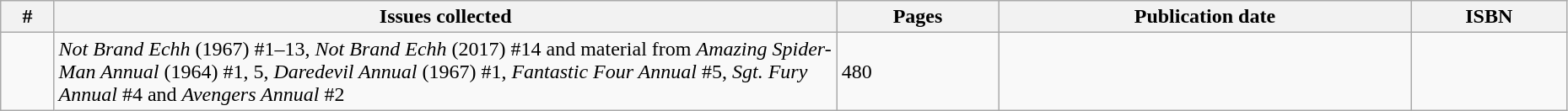<table class="wikitable sortable" width=98%>
<tr>
<th class="unsortable">#</th>
<th class="unsortable" width="50%">Issues collected</th>
<th>Pages</th>
<th>Publication date</th>
<th class="unsortable">ISBN</th>
</tr>
<tr>
<td></td>
<td><em>Not Brand Echh</em> (1967) #1–13, <em>Not Brand Echh</em> (2017) #14 and material from <em>Amazing Spider-Man Annual</em> (1964) #1, 5, <em>Daredevil Annual</em> (1967) #1, <em>Fantastic Four Annual</em> #5, <em>Sgt. Fury Annual</em> #4 and <em>Avengers Annual</em> #2</td>
<td>480</td>
<td></td>
<td></td>
</tr>
</table>
